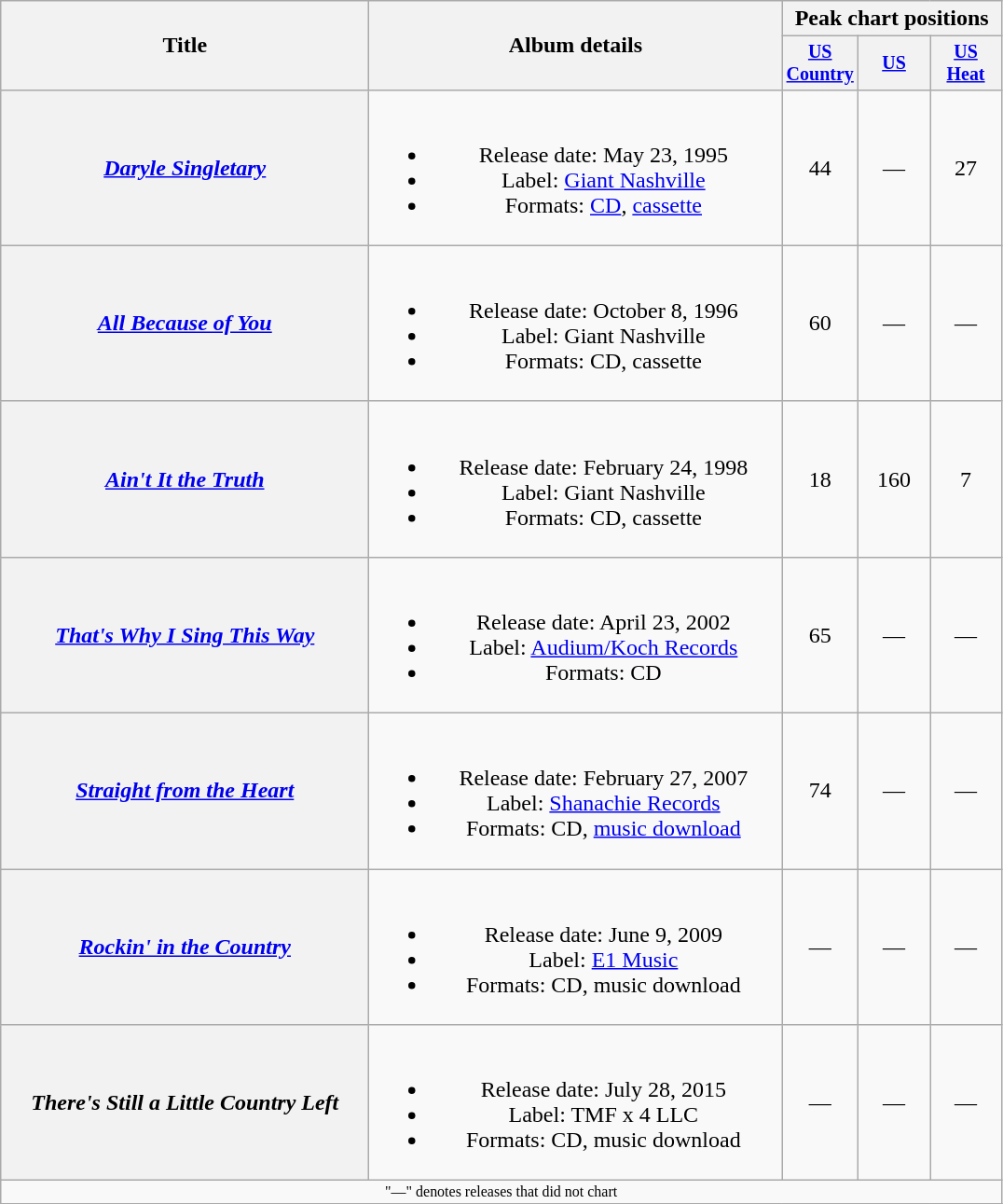<table class="wikitable plainrowheaders" style="text-align:center;">
<tr>
<th rowspan="2" style="width:16em;">Title</th>
<th rowspan="2" style="width:18em;">Album details</th>
<th colspan="3">Peak chart positions</th>
</tr>
<tr style="font-size:smaller;">
<th width="45"><a href='#'>US Country</a><br></th>
<th width="45"><a href='#'>US</a><br></th>
<th width="45"><a href='#'>US<br>Heat</a><br></th>
</tr>
<tr>
<th scope="row"><em><a href='#'>Daryle Singletary</a></em></th>
<td><br><ul><li>Release date: May 23, 1995</li><li>Label: <a href='#'>Giant Nashville</a></li><li>Formats: <a href='#'>CD</a>, <a href='#'>cassette</a></li></ul></td>
<td>44</td>
<td>—</td>
<td>27</td>
</tr>
<tr>
<th scope="row"><em><a href='#'>All Because of You</a></em></th>
<td><br><ul><li>Release date: October 8, 1996</li><li>Label: Giant Nashville</li><li>Formats: CD, cassette</li></ul></td>
<td>60</td>
<td>—</td>
<td>—</td>
</tr>
<tr>
<th scope="row"><em><a href='#'>Ain't It the Truth</a></em></th>
<td><br><ul><li>Release date: February 24, 1998</li><li>Label: Giant Nashville</li><li>Formats: CD, cassette</li></ul></td>
<td>18</td>
<td>160</td>
<td>7</td>
</tr>
<tr>
<th scope="row"><em><a href='#'>That's Why I Sing This Way</a></em></th>
<td><br><ul><li>Release date: April 23, 2002</li><li>Label: <a href='#'>Audium/Koch Records</a></li><li>Formats: CD</li></ul></td>
<td>65</td>
<td>—</td>
<td>—</td>
</tr>
<tr>
<th scope="row"><em><a href='#'>Straight from the Heart</a></em></th>
<td><br><ul><li>Release date: February 27, 2007</li><li>Label: <a href='#'>Shanachie Records</a></li><li>Formats: CD, <a href='#'>music download</a></li></ul></td>
<td>74</td>
<td>—</td>
<td>—</td>
</tr>
<tr>
<th scope="row"><em><a href='#'>Rockin' in the Country</a></em></th>
<td><br><ul><li>Release date: June 9, 2009</li><li>Label: <a href='#'>E1 Music</a></li><li>Formats: CD, music download</li></ul></td>
<td>—</td>
<td>—</td>
<td>—</td>
</tr>
<tr>
<th scope="row"><em>There's Still a Little Country Left</em></th>
<td><br><ul><li>Release date: July 28, 2015</li><li>Label: TMF x 4 LLC</li><li>Formats: CD, music download</li></ul></td>
<td>—</td>
<td>—</td>
<td>—</td>
</tr>
<tr>
<td colspan="5" style="font-size:8pt">"—" denotes releases that did not chart</td>
</tr>
<tr>
</tr>
</table>
